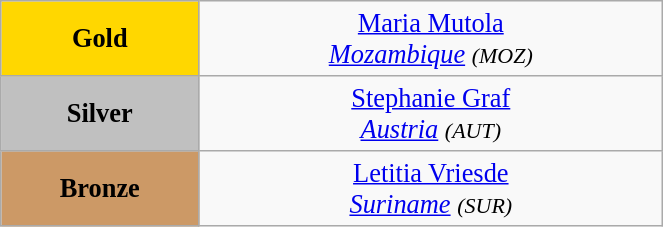<table class="wikitable" style=" text-align:center; font-size:110%;" width="35%">
<tr>
<td bgcolor="gold"><strong>Gold</strong></td>
<td> <a href='#'>Maria Mutola</a><br><em><a href='#'>Mozambique</a> <small>(MOZ)</small></em></td>
</tr>
<tr>
<td bgcolor="silver"><strong>Silver</strong></td>
<td> <a href='#'>Stephanie Graf</a><br><em><a href='#'>Austria</a> <small>(AUT)</small></em></td>
</tr>
<tr>
<td bgcolor="CC9966"><strong>Bronze</strong></td>
<td> <a href='#'>Letitia Vriesde</a><br><em><a href='#'>Suriname</a> <small>(SUR)</small></em></td>
</tr>
</table>
